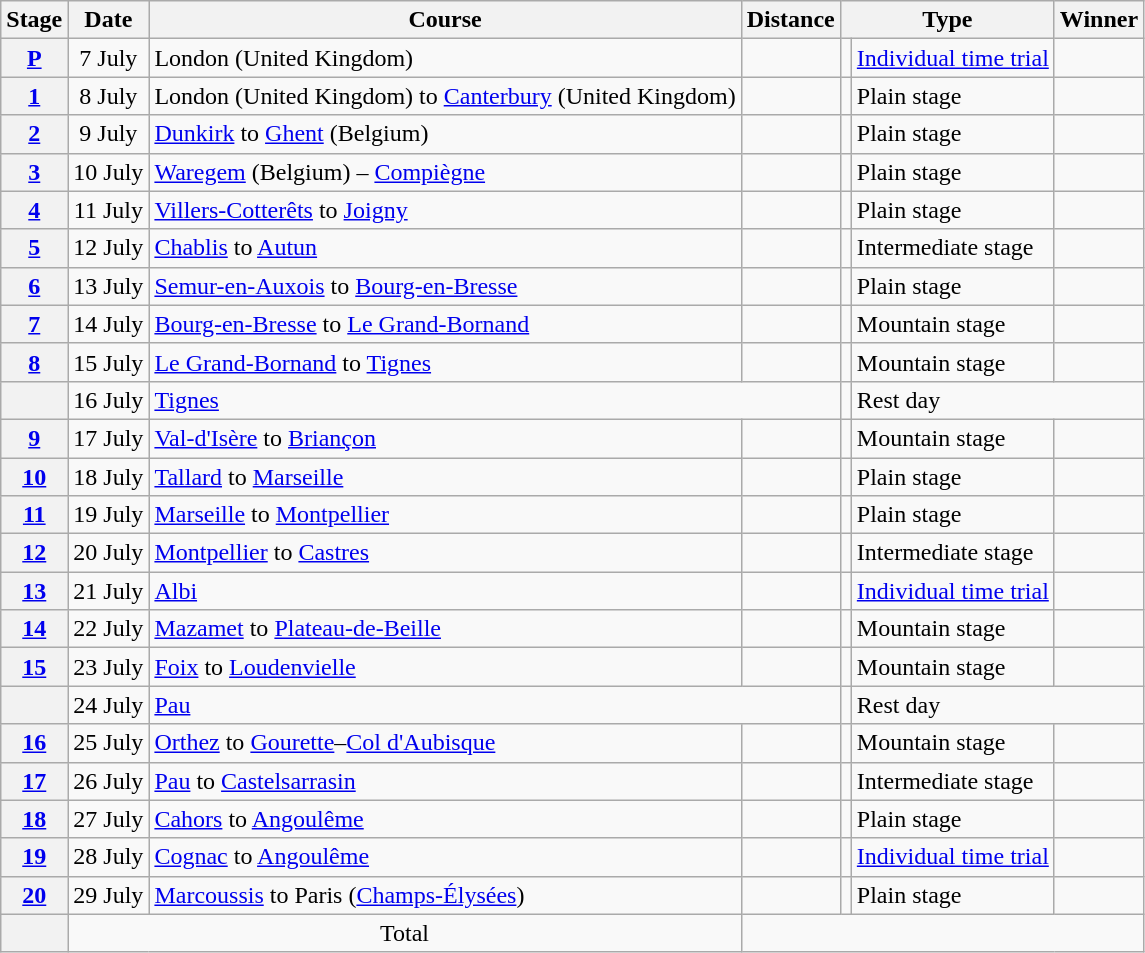<table class="wikitable">
<tr>
<th scope="col">Stage</th>
<th scope="col">Date</th>
<th scope="col">Course</th>
<th scope="col">Distance</th>
<th scope="col" colspan="2">Type</th>
<th scope="col">Winner</th>
</tr>
<tr>
<th style="text-align:center"><a href='#'>P</a></th>
<td style="text-align:center;">7 July</td>
<td>London (United Kingdom)</td>
<td style="text-align:center;"></td>
<td style="text-align:center;"></td>
<td><a href='#'>Individual time trial</a></td>
<td></td>
</tr>
<tr>
<th style="text-align:center"><a href='#'>1</a></th>
<td style="text-align:center;">8 July</td>
<td>London (United Kingdom) to <a href='#'>Canterbury</a> (United Kingdom)</td>
<td style="text-align:center;"></td>
<td style="text-align:center;"></td>
<td>Plain stage</td>
<td></td>
</tr>
<tr>
<th style="text-align:center"><a href='#'>2</a></th>
<td style="text-align:center;">9 July</td>
<td><a href='#'>Dunkirk</a> to <a href='#'>Ghent</a> (Belgium)</td>
<td style="text-align:center;"></td>
<td style="text-align:center;"></td>
<td>Plain stage</td>
<td></td>
</tr>
<tr>
<th style="text-align:center"><a href='#'>3</a></th>
<td style="text-align:center;">10 July</td>
<td><a href='#'>Waregem</a> (Belgium) – <a href='#'>Compiègne</a></td>
<td style="text-align:center;"></td>
<td style="text-align:center;"></td>
<td>Plain stage</td>
<td></td>
</tr>
<tr>
<th style="text-align:center"><a href='#'>4</a></th>
<td style="text-align:center;">11 July</td>
<td><a href='#'>Villers-Cotterêts</a> to <a href='#'>Joigny</a></td>
<td style="text-align:center;"></td>
<td style="text-align:center;"></td>
<td>Plain stage</td>
<td></td>
</tr>
<tr>
<th style="text-align:center"><a href='#'>5</a></th>
<td style="text-align:center;">12 July</td>
<td><a href='#'>Chablis</a> to <a href='#'>Autun</a></td>
<td style="text-align:center;"></td>
<td style="text-align:center;"></td>
<td>Intermediate stage</td>
<td></td>
</tr>
<tr>
<th style="text-align:center"><a href='#'>6</a></th>
<td style="text-align:center;">13 July</td>
<td><a href='#'>Semur-en-Auxois</a> to <a href='#'>Bourg-en-Bresse</a></td>
<td style="text-align:center;"></td>
<td style="text-align:center;"></td>
<td>Plain stage</td>
<td></td>
</tr>
<tr>
<th style="text-align:center"><a href='#'>7</a></th>
<td style="text-align:center;">14 July</td>
<td><a href='#'>Bourg-en-Bresse</a> to <a href='#'>Le Grand-Bornand</a></td>
<td style="text-align:center;"></td>
<td style="text-align:center;"></td>
<td>Mountain stage</td>
<td></td>
</tr>
<tr>
<th style="text-align:center"><a href='#'>8</a></th>
<td style="text-align:center;">15 July</td>
<td><a href='#'>Le Grand-Bornand</a> to <a href='#'>Tignes</a></td>
<td style="text-align:center;"></td>
<td style="text-align:center;"></td>
<td>Mountain stage</td>
<td></td>
</tr>
<tr>
<th scope="row"></th>
<td style="text-align:center;">16 July</td>
<td colspan="2"><a href='#'>Tignes</a></td>
<td></td>
<td colspan="2">Rest day</td>
</tr>
<tr>
<th style="text-align:center"><a href='#'>9</a></th>
<td style="text-align:center;">17 July</td>
<td><a href='#'>Val-d'Isère</a> to <a href='#'>Briançon</a></td>
<td style="text-align:center;"></td>
<td style="text-align:center;"></td>
<td>Mountain stage</td>
<td></td>
</tr>
<tr>
<th style="text-align:center"><a href='#'>10</a></th>
<td style="text-align:center;">18 July</td>
<td><a href='#'>Tallard</a> to <a href='#'>Marseille</a></td>
<td style="text-align:center;"></td>
<td style="text-align:center;"></td>
<td>Plain stage</td>
<td></td>
</tr>
<tr>
<th style="text-align:center"><a href='#'>11</a></th>
<td style="text-align:center;">19 July</td>
<td><a href='#'>Marseille</a> to <a href='#'>Montpellier</a></td>
<td style="text-align:center;"></td>
<td style="text-align:center;"></td>
<td>Plain stage</td>
<td></td>
</tr>
<tr>
<th style="text-align:center"><a href='#'>12</a></th>
<td style="text-align:center;">20 July</td>
<td><a href='#'>Montpellier</a> to <a href='#'>Castres</a></td>
<td style="text-align:center;"></td>
<td style="text-align:center;"></td>
<td>Intermediate stage</td>
<td></td>
</tr>
<tr>
<th style="text-align:center"><a href='#'>13</a></th>
<td style="text-align:center;">21 July</td>
<td><a href='#'>Albi</a></td>
<td style="text-align:center;"></td>
<td style="text-align:center;"></td>
<td><a href='#'>Individual time trial</a></td>
<td></td>
</tr>
<tr>
<th style="text-align:center"><a href='#'>14</a></th>
<td style="text-align:center;">22 July</td>
<td><a href='#'>Mazamet</a> to <a href='#'>Plateau-de-Beille</a></td>
<td style="text-align:center;"></td>
<td style="text-align:center;"></td>
<td>Mountain stage</td>
<td></td>
</tr>
<tr>
<th style="text-align:center"><a href='#'>15</a></th>
<td style="text-align:center;">23 July</td>
<td><a href='#'>Foix</a> to <a href='#'>Loudenvielle</a></td>
<td style="text-align:center;"></td>
<td style="text-align:center;"></td>
<td>Mountain stage</td>
<td></td>
</tr>
<tr>
<th scope="row"></th>
<td style="text-align:center;">24 July</td>
<td colspan="2"><a href='#'>Pau</a></td>
<td></td>
<td colspan="2">Rest day</td>
</tr>
<tr>
<th style="text-align:center"><a href='#'>16</a></th>
<td style="text-align:center;">25 July</td>
<td><a href='#'>Orthez</a> to <a href='#'>Gourette</a>–<a href='#'>Col d'Aubisque</a></td>
<td style="text-align:center;"></td>
<td style="text-align:center;"></td>
<td>Mountain stage</td>
<td></td>
</tr>
<tr>
<th style="text-align:center"><a href='#'>17</a></th>
<td style="text-align:center;">26 July</td>
<td><a href='#'>Pau</a> to <a href='#'>Castelsarrasin</a></td>
<td style="text-align:center;"></td>
<td style="text-align:center;"></td>
<td>Intermediate stage</td>
<td></td>
</tr>
<tr>
<th style="text-align:center"><a href='#'>18</a></th>
<td style="text-align:center;">27 July</td>
<td><a href='#'>Cahors</a> to <a href='#'>Angoulême</a></td>
<td style="text-align:center;"></td>
<td style="text-align:center;"></td>
<td>Plain stage</td>
<td></td>
</tr>
<tr>
<th style="text-align:center"><a href='#'>19</a></th>
<td style="text-align:center;">28 July</td>
<td><a href='#'>Cognac</a> to <a href='#'>Angoulême</a></td>
<td style="text-align:center;"></td>
<td style="text-align:center;"></td>
<td><a href='#'>Individual time trial</a></td>
<td></s></td>
</tr>
<tr>
<th style="text-align:center"><a href='#'>20</a></th>
<td style="text-align:center;">29 July</td>
<td><a href='#'>Marcoussis</a> to Paris (<a href='#'>Champs-Élysées</a>)</td>
<td style="text-align:center;"></td>
<td style="text-align:center;"></td>
<td>Plain stage</td>
<td></td>
</tr>
<tr>
<th scope="row"></th>
<td colspan="2" style="text-align:center">Total</td>
<td colspan="4" style="text-align:center"></td>
</tr>
</table>
